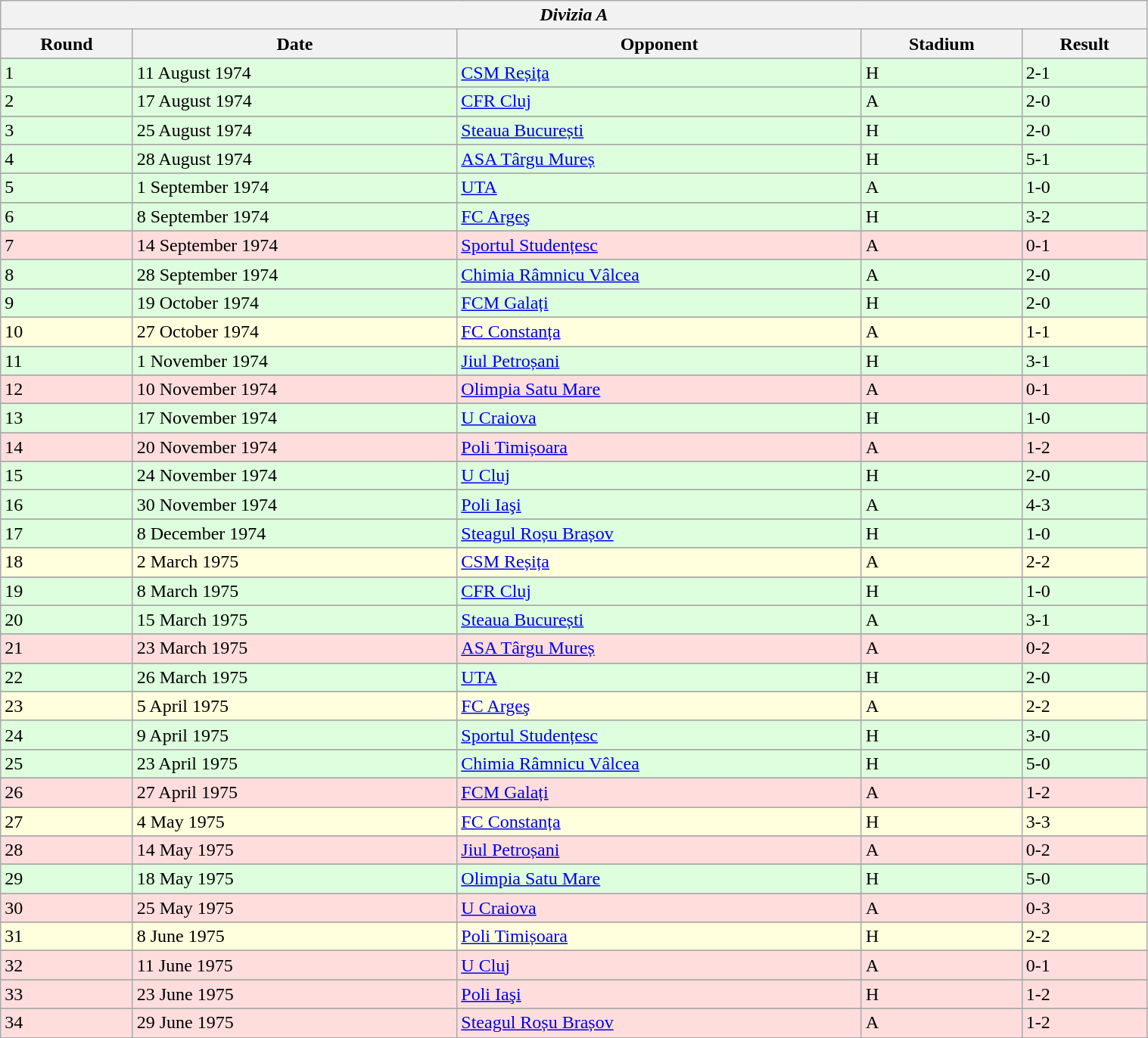<table class="wikitable" style="width:80%;">
<tr>
<th colspan="5" style="text-align:center;"><em>Divizia A</em></th>
</tr>
<tr>
<th>Round</th>
<th>Date</th>
<th>Opponent</th>
<th>Stadium</th>
<th>Result</th>
</tr>
<tr>
</tr>
<tr bgcolor="#ddffdd">
<td>1</td>
<td>11 August 1974</td>
<td><a href='#'>CSM Reșița</a></td>
<td>H</td>
<td>2-1</td>
</tr>
<tr>
</tr>
<tr bgcolor="#ddffdd">
<td>2</td>
<td>17 August 1974</td>
<td><a href='#'>CFR Cluj</a></td>
<td>A</td>
<td>2-0</td>
</tr>
<tr>
</tr>
<tr bgcolor="#ddffdd">
<td>3</td>
<td>25 August 1974</td>
<td><a href='#'>Steaua București</a></td>
<td>H</td>
<td>2-0</td>
</tr>
<tr>
</tr>
<tr bgcolor="#ddffdd">
<td>4</td>
<td>28 August 1974</td>
<td><a href='#'>ASA Târgu Mureș</a></td>
<td>H</td>
<td>5-1</td>
</tr>
<tr>
</tr>
<tr bgcolor="#ddffdd">
<td>5</td>
<td>1 September 1974</td>
<td><a href='#'>UTA</a></td>
<td>A</td>
<td>1-0</td>
</tr>
<tr>
</tr>
<tr bgcolor="#ddffdd">
<td>6</td>
<td>8 September 1974</td>
<td><a href='#'>FC Argeş</a></td>
<td>H</td>
<td>3-2</td>
</tr>
<tr>
</tr>
<tr bgcolor="#ffdddd">
<td>7</td>
<td>14 September 1974</td>
<td><a href='#'>Sportul Studențesc</a></td>
<td>A</td>
<td>0-1</td>
</tr>
<tr>
</tr>
<tr bgcolor="#ddffdd">
<td>8</td>
<td>28 September 1974</td>
<td><a href='#'>Chimia Râmnicu Vâlcea</a></td>
<td>A</td>
<td>2-0</td>
</tr>
<tr>
</tr>
<tr bgcolor="#ddffdd">
<td>9</td>
<td>19 October 1974</td>
<td><a href='#'>FCM Galați</a></td>
<td>H</td>
<td>2-0</td>
</tr>
<tr>
</tr>
<tr bgcolor="#ffffdd">
<td>10</td>
<td>27 October 1974</td>
<td><a href='#'>FC Constanța</a></td>
<td>A</td>
<td>1-1</td>
</tr>
<tr>
</tr>
<tr bgcolor="#ddffdd">
<td>11</td>
<td>1 November 1974</td>
<td><a href='#'>Jiul Petroșani</a></td>
<td>H</td>
<td>3-1</td>
</tr>
<tr>
</tr>
<tr bgcolor="#ffdddd">
<td>12</td>
<td>10 November 1974</td>
<td><a href='#'>Olimpia Satu Mare</a></td>
<td>A</td>
<td>0-1</td>
</tr>
<tr>
</tr>
<tr bgcolor="#ddffdd">
<td>13</td>
<td>17 November 1974</td>
<td><a href='#'>U Craiova</a></td>
<td>H</td>
<td>1-0</td>
</tr>
<tr>
</tr>
<tr bgcolor="#ffdddd">
<td>14</td>
<td>20 November 1974</td>
<td><a href='#'>Poli Timișoara</a></td>
<td>A</td>
<td>1-2</td>
</tr>
<tr>
</tr>
<tr bgcolor="#ddffdd">
<td>15</td>
<td>24 November 1974</td>
<td><a href='#'>U Cluj</a></td>
<td>H</td>
<td>2-0</td>
</tr>
<tr>
</tr>
<tr bgcolor="#ddffdd">
<td>16</td>
<td>30 November 1974</td>
<td><a href='#'>Poli Iaşi</a></td>
<td>A</td>
<td>4-3</td>
</tr>
<tr>
</tr>
<tr bgcolor="#ddffdd">
<td>17</td>
<td>8 December 1974</td>
<td><a href='#'>Steagul Roșu Brașov</a></td>
<td>H</td>
<td>1-0</td>
</tr>
<tr>
</tr>
<tr bgcolor="#ffffdd">
<td>18</td>
<td>2 March 1975</td>
<td><a href='#'>CSM Reșița</a></td>
<td>A</td>
<td>2-2</td>
</tr>
<tr>
</tr>
<tr bgcolor="#ddffdd">
<td>19</td>
<td>8 March 1975</td>
<td><a href='#'>CFR Cluj</a></td>
<td>H</td>
<td>1-0</td>
</tr>
<tr>
</tr>
<tr bgcolor="#ddffdd">
<td>20</td>
<td>15 March 1975</td>
<td><a href='#'>Steaua București</a></td>
<td>A</td>
<td>3-1</td>
</tr>
<tr>
</tr>
<tr bgcolor="#ffdddd">
<td>21</td>
<td>23 March 1975</td>
<td><a href='#'>ASA Târgu Mureș</a></td>
<td>A</td>
<td>0-2</td>
</tr>
<tr>
</tr>
<tr bgcolor="#ddffdd">
<td>22</td>
<td>26 March 1975</td>
<td><a href='#'>UTA</a></td>
<td>H</td>
<td>2-0</td>
</tr>
<tr>
</tr>
<tr bgcolor="#ffffdd">
<td>23</td>
<td>5 April 1975</td>
<td><a href='#'>FC Argeş</a></td>
<td>A</td>
<td>2-2</td>
</tr>
<tr>
</tr>
<tr bgcolor="#ddffdd">
<td>24</td>
<td>9 April 1975</td>
<td><a href='#'>Sportul Studențesc</a></td>
<td>H</td>
<td>3-0</td>
</tr>
<tr>
</tr>
<tr bgcolor="#ddffdd">
<td>25</td>
<td>23 April 1975</td>
<td><a href='#'>Chimia Râmnicu Vâlcea</a></td>
<td>H</td>
<td>5-0</td>
</tr>
<tr>
</tr>
<tr bgcolor="#ffdddd">
<td>26</td>
<td>27 April 1975</td>
<td><a href='#'>FCM Galați</a></td>
<td>A</td>
<td>1-2</td>
</tr>
<tr>
</tr>
<tr bgcolor="#ffffdd">
<td>27</td>
<td>4 May 1975</td>
<td><a href='#'>FC Constanța</a></td>
<td>H</td>
<td>3-3</td>
</tr>
<tr>
</tr>
<tr bgcolor="#ffdddd">
<td>28</td>
<td>14 May 1975</td>
<td><a href='#'>Jiul Petroșani</a></td>
<td>A</td>
<td>0-2</td>
</tr>
<tr>
</tr>
<tr bgcolor="#ddffdd">
<td>29</td>
<td>18 May 1975</td>
<td><a href='#'>Olimpia Satu Mare</a></td>
<td>H</td>
<td>5-0</td>
</tr>
<tr>
</tr>
<tr bgcolor="#ffdddd">
<td>30</td>
<td>25 May 1975</td>
<td><a href='#'>U Craiova</a></td>
<td>A</td>
<td>0-3</td>
</tr>
<tr>
</tr>
<tr bgcolor="#ffffdd">
<td>31</td>
<td>8 June 1975</td>
<td><a href='#'>Poli Timișoara</a></td>
<td>H</td>
<td>2-2</td>
</tr>
<tr>
</tr>
<tr bgcolor="#ffdddd">
<td>32</td>
<td>11 June 1975</td>
<td><a href='#'>U Cluj</a></td>
<td>A</td>
<td>0-1</td>
</tr>
<tr>
</tr>
<tr bgcolor="#ffdddd">
<td>33</td>
<td>23 June 1975</td>
<td><a href='#'>Poli Iaşi</a></td>
<td>H</td>
<td>1-2</td>
</tr>
<tr>
</tr>
<tr bgcolor="#ffdddd">
<td>34</td>
<td>29 June 1975</td>
<td><a href='#'>Steagul Roșu Brașov</a></td>
<td>A</td>
<td>1-2</td>
</tr>
<tr>
</tr>
</table>
